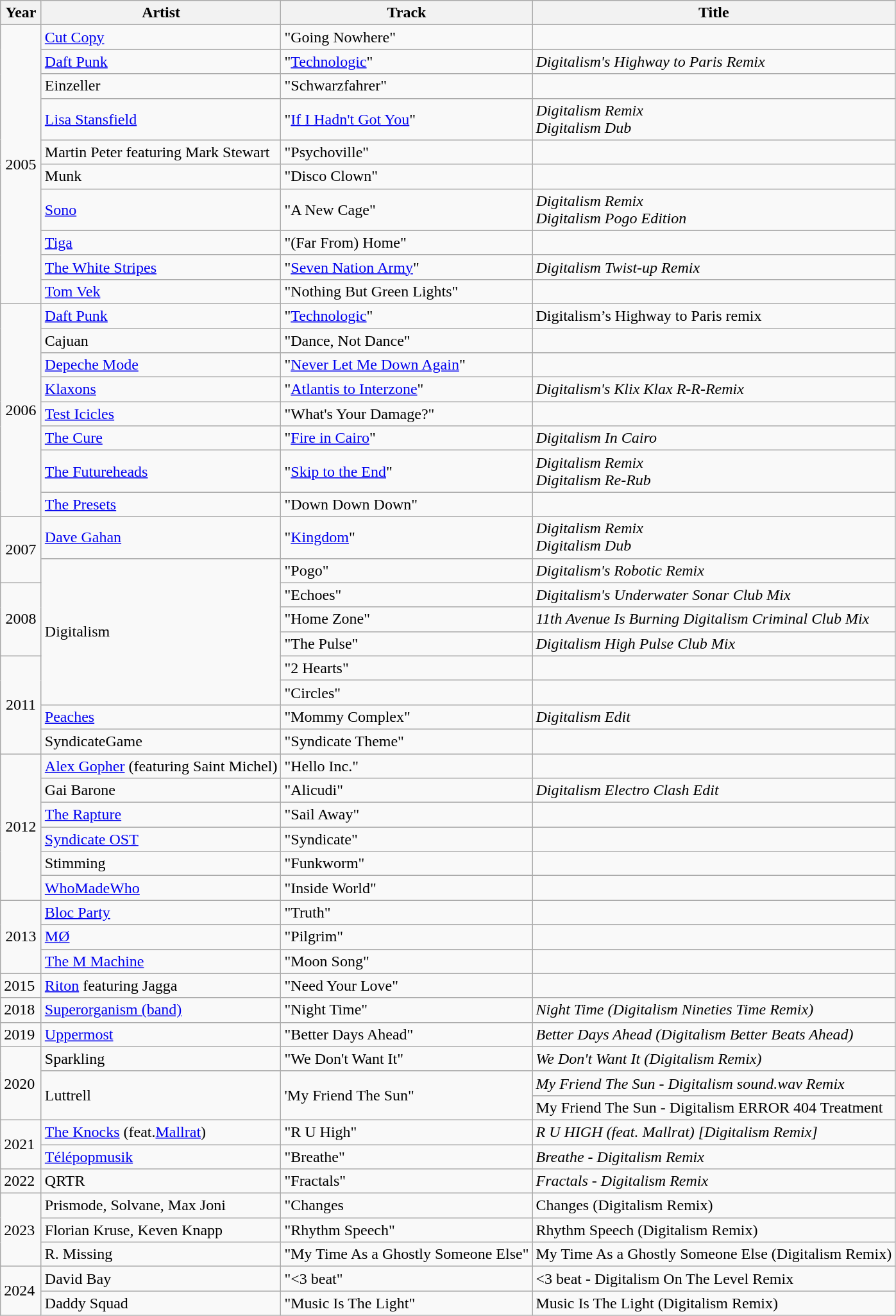<table class="wikitable">
<tr>
<th style="text-align:center; width:35px;">Year</th>
<th>Artist</th>
<th>Track</th>
<th>Title</th>
</tr>
<tr>
<td style="text-align:center;" rowspan="10">2005</td>
<td><a href='#'>Cut Copy</a></td>
<td>"Going Nowhere"</td>
<td></td>
</tr>
<tr>
<td><a href='#'>Daft Punk</a></td>
<td>"<a href='#'>Technologic</a>"</td>
<td><em>Digitalism's Highway to Paris Remix</em></td>
</tr>
<tr>
<td>Einzeller</td>
<td>"Schwarzfahrer"</td>
<td></td>
</tr>
<tr>
<td><a href='#'>Lisa Stansfield</a></td>
<td>"<a href='#'>If I Hadn't Got You</a>"</td>
<td><em>Digitalism Remix<br>Digitalism Dub</em></td>
</tr>
<tr>
<td>Martin Peter featuring Mark Stewart</td>
<td>"Psychoville"</td>
<td></td>
</tr>
<tr>
<td>Munk</td>
<td>"Disco Clown"</td>
<td></td>
</tr>
<tr>
<td><a href='#'>Sono</a></td>
<td>"A New Cage"</td>
<td><em>Digitalism Remix</em><br><em>Digitalism Pogo Edition</em></td>
</tr>
<tr>
<td><a href='#'>Tiga</a></td>
<td>"(Far From) Home"</td>
<td></td>
</tr>
<tr>
<td><a href='#'>The White Stripes</a></td>
<td>"<a href='#'>Seven Nation Army</a>"</td>
<td><em>Digitalism Twist-up Remix</em></td>
</tr>
<tr>
<td><a href='#'>Tom Vek</a></td>
<td>"Nothing But Green Lights"</td>
<td></td>
</tr>
<tr>
<td style="text-align:center;" rowspan="8">2006</td>
<td><a href='#'>Daft Punk</a></td>
<td>"<a href='#'>Technologic</a>"</td>
<td>Digitalism’s Highway to Paris remix</td>
</tr>
<tr>
<td>Cajuan</td>
<td>"Dance, Not Dance"</td>
<td></td>
</tr>
<tr>
<td><a href='#'>Depeche Mode</a></td>
<td>"<a href='#'>Never Let Me Down Again</a>"</td>
<td></td>
</tr>
<tr>
<td><a href='#'>Klaxons</a></td>
<td>"<a href='#'>Atlantis to Interzone</a>"</td>
<td><em>Digitalism's Klix Klax R-R-Remix</em></td>
</tr>
<tr>
<td><a href='#'>Test Icicles</a></td>
<td>"What's Your Damage?"</td>
<td></td>
</tr>
<tr>
<td><a href='#'>The Cure</a></td>
<td>"<a href='#'>Fire in Cairo</a>"</td>
<td><em>Digitalism In Cairo</em></td>
</tr>
<tr>
<td><a href='#'>The Futureheads</a></td>
<td>"<a href='#'>Skip to the End</a>"</td>
<td><em>Digitalism Remix</em><br><em>Digitalism Re-Rub</em></td>
</tr>
<tr>
<td><a href='#'>The Presets</a></td>
<td>"Down Down Down"</td>
<td></td>
</tr>
<tr>
<td style="text-align:center;" rowspan="2">2007</td>
<td><a href='#'>Dave Gahan</a></td>
<td>"<a href='#'>Kingdom</a>"</td>
<td><em>Digitalism Remix</em><br><em>Digitalism Dub</em></td>
</tr>
<tr>
<td rowspan="6">Digitalism</td>
<td>"Pogo"</td>
<td><em>Digitalism's Robotic Remix</em></td>
</tr>
<tr>
<td style="text-align:center;" rowspan="3">2008</td>
<td>"Echoes"</td>
<td><em>Digitalism's Underwater Sonar Club Mix</em></td>
</tr>
<tr>
<td>"Home Zone"</td>
<td><em>11th Avenue Is Burning Digitalism Criminal Club Mix</em></td>
</tr>
<tr>
<td>"The Pulse"</td>
<td><em>Digitalism High Pulse Club Mix</em></td>
</tr>
<tr>
<td rowspan="4" style="text-align:center;">2011</td>
<td>"2 Hearts"</td>
<td></td>
</tr>
<tr>
<td>"Circles"</td>
<td></td>
</tr>
<tr>
<td><a href='#'>Peaches</a></td>
<td>"Mommy Complex"</td>
<td><em>Digitalism Edit</em></td>
</tr>
<tr>
<td>SyndicateGame</td>
<td>"Syndicate Theme"</td>
<td></td>
</tr>
<tr>
<td style="text-align:center;" rowspan="6">2012</td>
<td><a href='#'>Alex Gopher</a> (featuring Saint Michel)</td>
<td>"Hello Inc."</td>
<td></td>
</tr>
<tr>
<td>Gai Barone</td>
<td>"Alicudi"</td>
<td><em>Digitalism Electro Clash Edit</em></td>
</tr>
<tr>
<td><a href='#'>The Rapture</a></td>
<td>"Sail Away"</td>
<td></td>
</tr>
<tr>
<td><a href='#'>Syndicate OST</a></td>
<td>"Syndicate"</td>
<td></td>
</tr>
<tr>
<td>Stimming</td>
<td>"Funkworm"</td>
<td></td>
</tr>
<tr>
<td><a href='#'>WhoMadeWho</a></td>
<td>"Inside World"</td>
<td></td>
</tr>
<tr>
<td style="text-align:center;" rowspan="3">2013</td>
<td><a href='#'>Bloc Party</a></td>
<td>"Truth"</td>
<td></td>
</tr>
<tr>
<td><a href='#'>MØ</a></td>
<td>"Pilgrim"</td>
<td></td>
</tr>
<tr>
<td><a href='#'>The M Machine</a></td>
<td>"Moon Song"</td>
<td></td>
</tr>
<tr>
<td>2015</td>
<td><a href='#'>Riton</a> featuring Jagga</td>
<td>"Need Your Love"</td>
<td></td>
</tr>
<tr>
<td>2018</td>
<td><a href='#'>Superorganism (band)</a></td>
<td>"Night Time"</td>
<td><em>Night Time (Digitalism Nineties Time Remix)</em></td>
</tr>
<tr>
<td>2019</td>
<td><a href='#'>Uppermost</a></td>
<td>"Better Days Ahead"</td>
<td><em>Better Days Ahead (Digitalism Better Beats Ahead)</em></td>
</tr>
<tr>
<td rowspan="3">2020</td>
<td>Sparkling</td>
<td>"We Don't Want It"</td>
<td><em>We Don't Want It (Digitalism Remix)</em></td>
</tr>
<tr>
<td rowspan="2">Luttrell</td>
<td rowspan="2">'My Friend The Sun"</td>
<td><em>My Friend The Sun - Digitalism sound.wav Remix</em></td>
</tr>
<tr>
<td>My Friend The Sun - Digitalism ERROR 404 Treatment</td>
</tr>
<tr>
<td rowspan="2">2021</td>
<td><a href='#'>The Knocks</a> (feat.<a href='#'>Mallrat</a>)</td>
<td>"R U High"</td>
<td><em>R U HIGH (feat. Mallrat) [Digitalism Remix]</em></td>
</tr>
<tr>
<td><a href='#'>Télépopmusik</a></td>
<td>"Breathe"</td>
<td><em>Breathe - Digitalism Remix</em></td>
</tr>
<tr>
<td>2022</td>
<td>QRTR</td>
<td>"Fractals"</td>
<td><em>Fractals - Digitalism Remix</em></td>
</tr>
<tr>
<td rowspan="3">2023</td>
<td>Prismode, Solvane, Max Joni</td>
<td>"Changes</td>
<td>Changes (Digitalism Remix)</td>
</tr>
<tr>
<td>Florian Kruse, Keven Knapp</td>
<td>"Rhythm Speech"</td>
<td>Rhythm Speech (Digitalism Remix)</td>
</tr>
<tr>
<td>R. Missing</td>
<td>"My Time As a Ghostly Someone Else"</td>
<td>My Time As a Ghostly Someone Else (Digitalism Remix)</td>
</tr>
<tr>
<td rowspan="2">2024</td>
<td>David Bay</td>
<td>"<3 beat"</td>
<td><3 beat - Digitalism On The Level Remix</td>
</tr>
<tr>
<td>Daddy Squad</td>
<td>"Music Is The Light"</td>
<td>Music Is The Light (Digitalism Remix)</td>
</tr>
</table>
